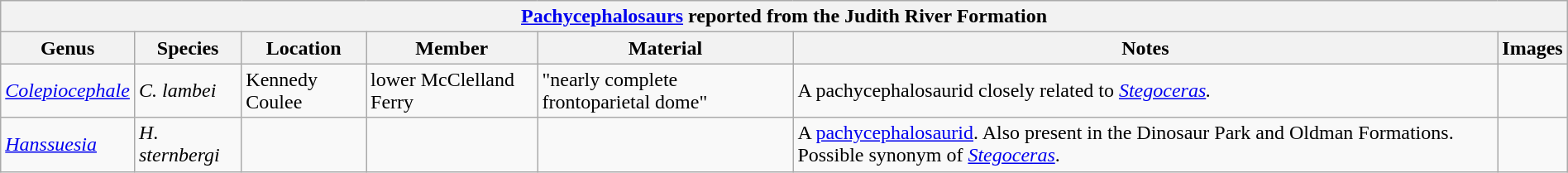<table class="wikitable" align="center" width="100%">
<tr>
<th colspan="8" align="center"><strong><a href='#'>Pachycephalosaurs</a> reported from the Judith River Formation</strong></th>
</tr>
<tr>
<th>Genus</th>
<th>Species</th>
<th>Location</th>
<th>Member</th>
<th>Material</th>
<th>Notes</th>
<th>Images</th>
</tr>
<tr>
<td><em><a href='#'>Colepiocephale</a></em></td>
<td><em>C. lambei</em></td>
<td>Kennedy Coulee</td>
<td>lower McClelland Ferry</td>
<td>"nearly complete frontoparietal dome"</td>
<td>A pachycephalosaurid closely related to <em><a href='#'>Stegoceras</a>.</em></td>
<td></td>
</tr>
<tr>
<td><em><a href='#'>Hanssuesia</a></em></td>
<td><em>H</em>. <em>sternbergi</em></td>
<td></td>
<td></td>
<td></td>
<td>A <a href='#'>pachycephalosaurid</a>. Also present in the Dinosaur Park and Oldman Formations. Possible synonym of <em><a href='#'>Stegoceras</a></em>.</td>
<td rowspan = 100></td>
</tr>
</table>
